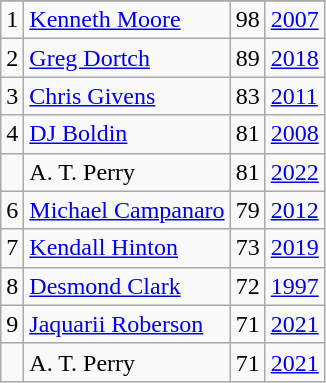<table class="wikitable">
<tr>
</tr>
<tr>
<td>1</td>
<td><a href='#'>Kenneth Moore</a></td>
<td>98</td>
<td><a href='#'>2007</a></td>
</tr>
<tr>
<td>2</td>
<td><a href='#'>Greg Dortch</a></td>
<td>89</td>
<td><a href='#'>2018</a></td>
</tr>
<tr>
<td>3</td>
<td><a href='#'>Chris Givens</a></td>
<td>83</td>
<td><a href='#'>2011</a></td>
</tr>
<tr>
<td>4</td>
<td><a href='#'>DJ Boldin</a></td>
<td>81</td>
<td><a href='#'>2008</a></td>
</tr>
<tr>
<td></td>
<td>A. T. Perry</td>
<td>81</td>
<td><a href='#'>2022</a></td>
</tr>
<tr>
<td>6</td>
<td><a href='#'>Michael Campanaro</a></td>
<td>79</td>
<td><a href='#'>2012</a></td>
</tr>
<tr>
<td>7</td>
<td><a href='#'>Kendall Hinton</a></td>
<td>73</td>
<td><a href='#'>2019</a></td>
</tr>
<tr>
<td>8</td>
<td><a href='#'>Desmond Clark</a></td>
<td>72</td>
<td><a href='#'>1997</a></td>
</tr>
<tr>
<td>9</td>
<td><a href='#'>Jaquarii Roberson</a></td>
<td>71</td>
<td><a href='#'>2021</a></td>
</tr>
<tr>
<td></td>
<td>A. T. Perry</td>
<td>71</td>
<td><a href='#'>2021</a></td>
</tr>
</table>
